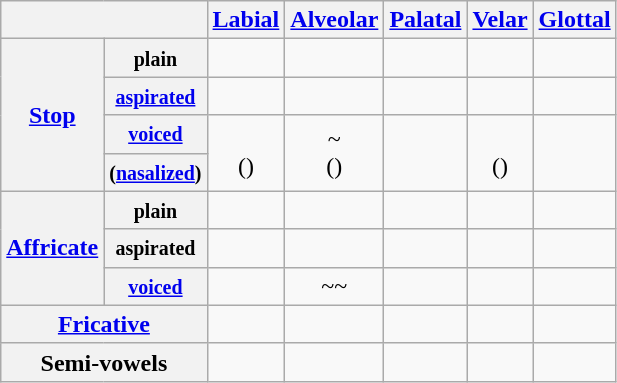<table class="wikitable" style="text-align:center">
<tr>
<th colspan="2"></th>
<th><a href='#'>Labial</a></th>
<th><a href='#'>Alveolar</a></th>
<th><a href='#'>Palatal</a></th>
<th><a href='#'>Velar</a></th>
<th><a href='#'>Glottal</a></th>
</tr>
<tr>
<th rowspan="4"><a href='#'>Stop</a></th>
<th><small>plain</small></th>
<td></td>
<td></td>
<td></td>
<td></td>
<td></td>
</tr>
<tr>
<th><small><a href='#'>aspirated</a></small></th>
<td></td>
<td></td>
<td></td>
<td></td>
<td></td>
</tr>
<tr>
<th><a href='#'><small>voiced</small></a></th>
<td rowspan="2"><br>()</td>
<td rowspan="2">~<br>()</td>
<td rowspan="2"></td>
<td rowspan="2"><br>()</td>
<td rowspan="2"></td>
</tr>
<tr>
<th><small>(<a href='#'>nasalized</a>)</small></th>
</tr>
<tr>
<th rowspan="3"><a href='#'>Affricate</a></th>
<th><small>plain</small></th>
<td></td>
<td></td>
<td></td>
<td></td>
<td></td>
</tr>
<tr>
<th><small>aspirated</small></th>
<td></td>
<td></td>
<td></td>
<td></td>
<td></td>
</tr>
<tr>
<th><small><a href='#'>voiced</a></small></th>
<td></td>
<td>~~</td>
<td></td>
<td></td>
<td></td>
</tr>
<tr>
<th colspan="2"><a href='#'>Fricative</a></th>
<td></td>
<td></td>
<td></td>
<td></td>
<td></td>
</tr>
<tr>
<th colspan="2">Semi-vowels</th>
<td></td>
<td></td>
<td></td>
<td></td>
<td></td>
</tr>
</table>
